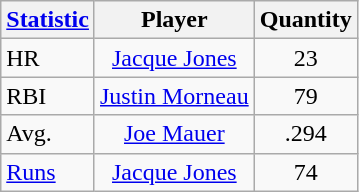<table class="wikitable" style="text-align: center;">
<tr>
<th><a href='#'>Statistic</a></th>
<th>Player</th>
<th>Quantity</th>
</tr>
<tr>
<td align="left">HR</td>
<td><a href='#'>Jacque Jones</a></td>
<td>23</td>
</tr>
<tr>
<td align="left">RBI</td>
<td><a href='#'>Justin Morneau</a></td>
<td>79</td>
</tr>
<tr>
<td align="left">Avg.</td>
<td><a href='#'>Joe Mauer</a></td>
<td>.294</td>
</tr>
<tr>
<td align="left"><a href='#'>Runs</a></td>
<td><a href='#'>Jacque Jones</a></td>
<td>74</td>
</tr>
</table>
